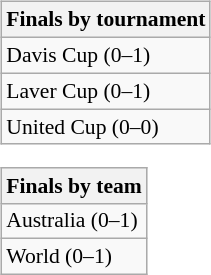<table>
<tr valign=top>
<td><br><table class=wikitable style=font-size:90%>
<tr>
<th>Finals by tournament</th>
</tr>
<tr>
<td>Davis Cup (0–1)</td>
</tr>
<tr>
<td>Laver Cup (0–1)</td>
</tr>
<tr>
<td>United Cup (0–0)</td>
</tr>
</table>
<table class=wikitable style=font-size:90%>
<tr>
<th>Finals by team</th>
</tr>
<tr>
<td>Australia (0–1)</td>
</tr>
<tr>
<td>World (0–1)</td>
</tr>
</table>
</td>
</tr>
</table>
